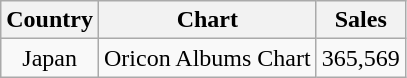<table class="wikitable sortable plainrowheaders" style="text-align:center;">
<tr>
<th>Country</th>
<th>Chart</th>
<th>Sales</th>
</tr>
<tr>
<td>Japan</td>
<td>Oricon Albums Chart</td>
<td>365,569</td>
</tr>
</table>
